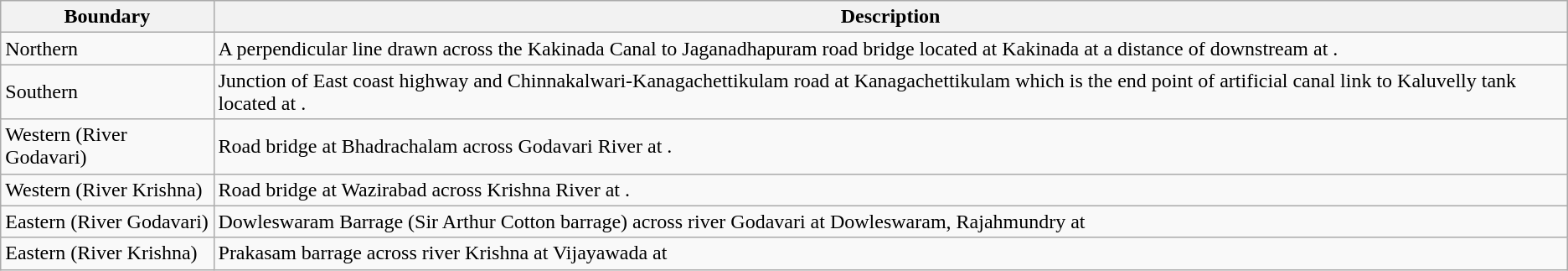<table class="wikitable">
<tr>
<th>Boundary</th>
<th>Description</th>
</tr>
<tr>
<td>Northern</td>
<td>A perpendicular line drawn across the Kakinada Canal to Jaganadhapuram road bridge located at Kakinada at a distance of  downstream at .</td>
</tr>
<tr>
<td>Southern</td>
<td>Junction of East coast highway and Chinnakalwari-Kanagachettikulam road at Kanagachettikulam which is the end point of artificial canal link to Kaluvelly tank located at .</td>
</tr>
<tr>
<td>Western (River Godavari)</td>
<td>Road bridge at Bhadrachalam across Godavari River at .</td>
</tr>
<tr>
<td>Western (River Krishna)</td>
<td>Road bridge at Wazirabad across Krishna River at .</td>
</tr>
<tr>
<td>Eastern (River Godavari)</td>
<td>Dowleswaram Barrage (Sir Arthur Cotton barrage) across river Godavari at Dowleswaram, Rajahmundry at </td>
</tr>
<tr>
<td>Eastern (River Krishna)</td>
<td>Prakasam barrage across river Krishna at Vijayawada at </td>
</tr>
</table>
